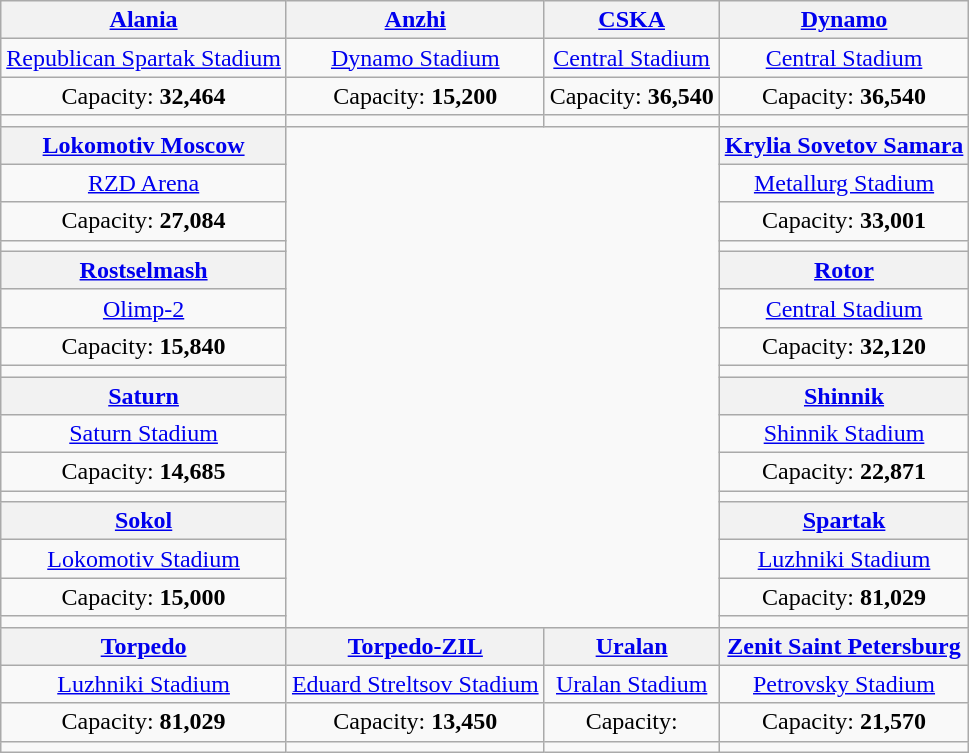<table class="wikitable" style="text-align:center;">
<tr>
<th><a href='#'>Alania</a></th>
<th><a href='#'>Anzhi</a></th>
<th><a href='#'>CSKA</a></th>
<th><a href='#'>Dynamo</a></th>
</tr>
<tr>
<td><a href='#'>Republican Spartak Stadium</a></td>
<td><a href='#'>Dynamo Stadium</a></td>
<td><a href='#'>Central Stadium</a></td>
<td><a href='#'>Central Stadium</a></td>
</tr>
<tr>
<td>Capacity: <strong>32,464</strong></td>
<td>Capacity: <strong>15,200</strong></td>
<td>Capacity: <strong>36,540</strong></td>
<td>Capacity: <strong>36,540</strong></td>
</tr>
<tr>
<td></td>
<td></td>
<td></td>
<td></td>
</tr>
<tr>
<th><a href='#'>Lokomotiv Moscow</a></th>
<td colspan="2" rowspan="16"><br></td>
<th><a href='#'>Krylia Sovetov Samara</a></th>
</tr>
<tr>
<td><a href='#'>RZD Arena</a></td>
<td><a href='#'>Metallurg Stadium</a></td>
</tr>
<tr>
<td>Capacity: <strong>27,084</strong></td>
<td>Capacity: <strong>33,001</strong></td>
</tr>
<tr>
<td></td>
<td></td>
</tr>
<tr>
<th><a href='#'>Rostselmash</a></th>
<th><a href='#'>Rotor</a></th>
</tr>
<tr>
<td><a href='#'>Olimp-2</a></td>
<td><a href='#'>Central Stadium</a></td>
</tr>
<tr>
<td>Capacity: <strong>15,840</strong></td>
<td>Capacity: <strong>32,120</strong></td>
</tr>
<tr>
<td></td>
<td></td>
</tr>
<tr>
<th><a href='#'>Saturn</a></th>
<th><a href='#'>Shinnik</a></th>
</tr>
<tr>
<td><a href='#'>Saturn Stadium</a></td>
<td><a href='#'>Shinnik Stadium</a></td>
</tr>
<tr>
<td>Capacity: <strong>14,685</strong></td>
<td>Capacity: <strong>22,871</strong></td>
</tr>
<tr>
<td></td>
<td></td>
</tr>
<tr>
<th><a href='#'>Sokol</a></th>
<th><a href='#'>Spartak</a></th>
</tr>
<tr>
<td><a href='#'>Lokomotiv Stadium</a></td>
<td><a href='#'>Luzhniki Stadium</a></td>
</tr>
<tr>
<td>Capacity: <strong>15,000</strong></td>
<td>Capacity: <strong>81,029</strong></td>
</tr>
<tr>
<td></td>
<td></td>
</tr>
<tr>
<th><a href='#'>Torpedo</a></th>
<th><a href='#'>Torpedo-ZIL</a></th>
<th><a href='#'>Uralan</a></th>
<th><a href='#'>Zenit Saint Petersburg</a></th>
</tr>
<tr>
<td><a href='#'>Luzhniki Stadium</a></td>
<td><a href='#'>Eduard Streltsov Stadium</a></td>
<td><a href='#'>Uralan Stadium</a></td>
<td><a href='#'>Petrovsky Stadium</a></td>
</tr>
<tr>
<td>Capacity: <strong>81,029</strong></td>
<td>Capacity: <strong>13,450</strong></td>
<td>Capacity: <strong> </strong></td>
<td>Capacity: <strong>21,570</strong></td>
</tr>
<tr>
<td></td>
<td></td>
<td></td>
<td></td>
</tr>
</table>
